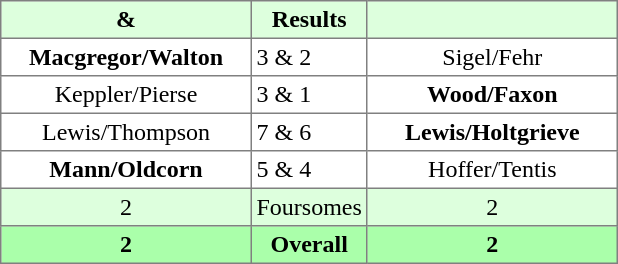<table border="1" cellpadding="3" style="border-collapse:collapse; text-align:center;">
<tr style="background:#ddffdd;">
<th width=160> & </th>
<th>Results</th>
<th width=160></th>
</tr>
<tr>
<td><strong>Macgregor/Walton</strong></td>
<td align=left> 3 & 2</td>
<td>Sigel/Fehr</td>
</tr>
<tr>
<td>Keppler/Pierse</td>
<td align=left> 3 & 1</td>
<td><strong>Wood/Faxon</strong></td>
</tr>
<tr>
<td>Lewis/Thompson</td>
<td align=left> 7 & 6</td>
<td><strong>Lewis/Holtgrieve</strong></td>
</tr>
<tr>
<td><strong>Mann/Oldcorn</strong></td>
<td align=left> 5 & 4</td>
<td>Hoffer/Tentis</td>
</tr>
<tr style="background:#ddffdd;">
<td>2</td>
<td>Foursomes</td>
<td>2</td>
</tr>
<tr style="background:#aaffaa;">
<th>2</th>
<th>Overall</th>
<th>2</th>
</tr>
</table>
